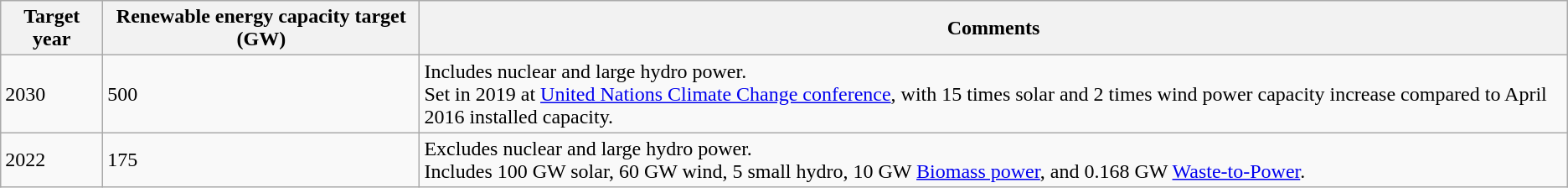<table class="wikitable sortable" border="1">
<tr>
<th>Target year</th>
<th>Renewable energy capacity target (GW)</th>
<th>Comments</th>
</tr>
<tr>
<td>2030</td>
<td>500</td>
<td>Includes nuclear and large hydro power.<br> Set in 2019 at <a href='#'>United Nations Climate Change conference</a>, with 15 times solar and 2 times wind power capacity increase compared to April 2016 installed capacity.</td>
</tr>
<tr>
<td>2022</td>
<td>175</td>
<td>Excludes nuclear and large hydro power.<br> Includes 100 GW solar, 60 GW wind, 5 small hydro, 10 GW <a href='#'>Biomass power</a>, and 0.168 GW <a href='#'>Waste-to-Power</a>.</td>
</tr>
</table>
